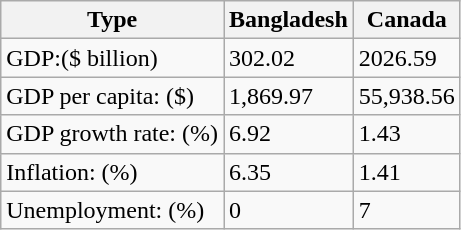<table class="wikitable">
<tr>
<th>Type</th>
<th>Bangladesh</th>
<th>Canada</th>
</tr>
<tr>
<td>GDP:($ billion)</td>
<td>302.02</td>
<td>2026.59</td>
</tr>
<tr>
<td>GDP per capita: ($)</td>
<td>1,869.97</td>
<td>55,938.56</td>
</tr>
<tr>
<td>GDP growth rate: (%)</td>
<td>6.92</td>
<td>1.43</td>
</tr>
<tr>
<td>Inflation: (%)</td>
<td>6.35</td>
<td>1.41</td>
</tr>
<tr>
<td>Unemployment: (%)</td>
<td>0</td>
<td>7</td>
</tr>
</table>
